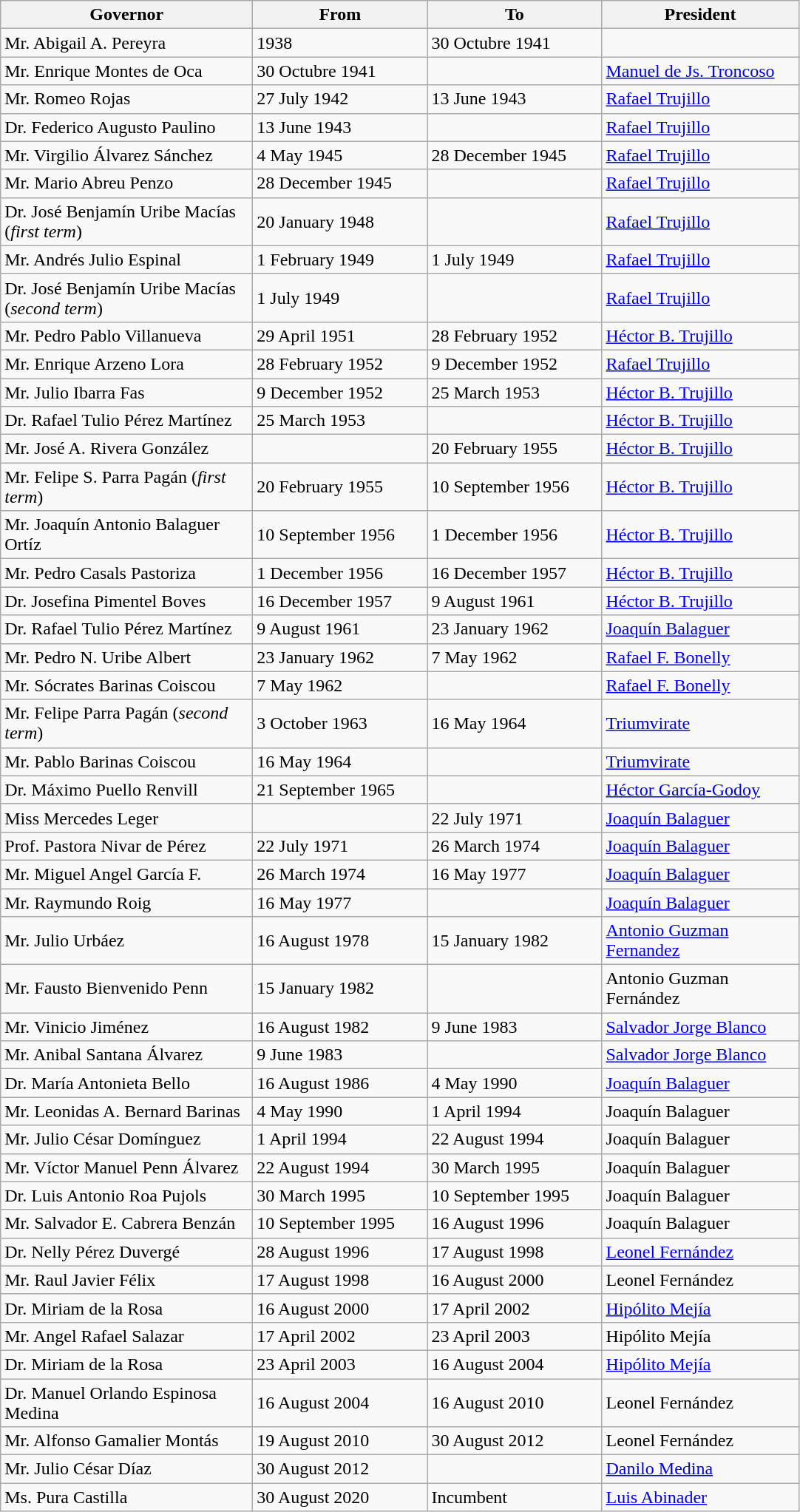<table class="wikitable">
<tr align="center">
<th width="220">Governor</th>
<th width="150">From</th>
<th width="150">To</th>
<th width="170">President</th>
</tr>
<tr>
<td>Mr. Abigail A. Pereyra</td>
<td>1938</td>
<td>30 Octubre 1941</td>
<td></td>
</tr>
<tr>
<td>Mr. Enrique Montes de Oca</td>
<td>30 Octubre 1941</td>
<td></td>
<td><a href='#'>Manuel de Js. Troncoso</a></td>
</tr>
<tr>
<td>Mr. Romeo Rojas</td>
<td>27 July 1942</td>
<td>13 June 1943</td>
<td><a href='#'>Rafael Trujillo</a></td>
</tr>
<tr>
<td>Dr. Federico Augusto Paulino</td>
<td>13 June 1943</td>
<td></td>
<td><a href='#'>Rafael Trujillo</a></td>
</tr>
<tr>
<td>Mr. Virgilio Álvarez Sánchez</td>
<td>4 May 1945</td>
<td>28 December 1945</td>
<td><a href='#'>Rafael Trujillo</a></td>
</tr>
<tr>
<td>Mr. Mario Abreu Penzo</td>
<td>28 December 1945</td>
<td></td>
<td><a href='#'>Rafael Trujillo</a></td>
</tr>
<tr>
<td>Dr. José Benjamín Uribe Macías (<em>first term</em>)</td>
<td>20 January 1948</td>
<td></td>
<td><a href='#'>Rafael Trujillo</a></td>
</tr>
<tr>
<td>Mr. Andrés Julio Espinal</td>
<td>1 February 1949</td>
<td>1 July 1949</td>
<td><a href='#'>Rafael Trujillo</a></td>
</tr>
<tr>
<td>Dr. José Benjamín Uribe Macías (<em>second term</em>)</td>
<td>1 July 1949</td>
<td></td>
<td><a href='#'>Rafael Trujillo</a></td>
</tr>
<tr>
<td>Mr. Pedro Pablo Villanueva</td>
<td>29 April 1951 </td>
<td>28 February 1952</td>
<td><a href='#'>Héctor B. Trujillo</a></td>
</tr>
<tr>
<td>Mr. Enrique Arzeno Lora</td>
<td>28 February 1952 </td>
<td>9 December 1952</td>
<td><a href='#'>Rafael Trujillo</a></td>
</tr>
<tr>
<td>Mr. Julio Ibarra Fas</td>
<td>9 December 1952 </td>
<td>25 March 1953</td>
<td><a href='#'>Héctor B. Trujillo</a></td>
</tr>
<tr>
<td>Dr. Rafael Tulio Pérez Martínez</td>
<td>25 March 1953 </td>
<td></td>
<td><a href='#'>Héctor B. Trujillo</a></td>
</tr>
<tr>
<td>Mr. José A. Rivera González</td>
<td></td>
<td>20 February 1955</td>
<td><a href='#'>Héctor B. Trujillo</a></td>
</tr>
<tr>
<td>Mr. Felipe S. Parra Pagán (<em>first term</em>)</td>
<td>20 February 1955 </td>
<td>10 September 1956</td>
<td><a href='#'>Héctor B. Trujillo</a></td>
</tr>
<tr>
<td>Mr. Joaquín Antonio Balaguer Ortíz</td>
<td>10 September 1956 </td>
<td>1 December 1956</td>
<td><a href='#'>Héctor B. Trujillo</a></td>
</tr>
<tr>
<td>Mr. Pedro Casals Pastoriza</td>
<td>1 December 1956 </td>
<td>16 December 1957</td>
<td><a href='#'>Héctor B. Trujillo</a></td>
</tr>
<tr>
<td>Dr. Josefina Pimentel Boves</td>
<td>16 December 1957 </td>
<td>9 August 1961</td>
<td><a href='#'>Héctor B. Trujillo</a></td>
</tr>
<tr>
<td>Dr. Rafael Tulio Pérez Martínez</td>
<td>9 August 1961 </td>
<td>23 January 1962</td>
<td><a href='#'>Joaquín Balaguer</a></td>
</tr>
<tr>
<td>Mr. Pedro N. Uribe Albert</td>
<td>23 January 1962 </td>
<td>7 May 1962</td>
<td><a href='#'>Rafael F. Bonelly</a></td>
</tr>
<tr>
<td>Mr. Sócrates Barinas Coiscou</td>
<td>7 May 1962 </td>
<td></td>
<td><a href='#'>Rafael F. Bonelly</a></td>
</tr>
<tr>
<td>Mr. Felipe Parra Pagán (<em>second term</em>)</td>
<td>3 October 1963 </td>
<td>16 May 1964</td>
<td><a href='#'>Triumvirate</a></td>
</tr>
<tr>
<td>Mr. Pablo Barinas Coiscou</td>
<td>16 May 1964 </td>
<td></td>
<td><a href='#'>Triumvirate</a></td>
</tr>
<tr>
<td>Dr. Máximo Puello Renvill</td>
<td>21 September 1965 </td>
<td></td>
<td><a href='#'>Héctor García-Godoy</a></td>
</tr>
<tr>
<td>Miss Mercedes Leger</td>
<td></td>
<td>22 July 1971</td>
<td><a href='#'>Joaquín Balaguer</a></td>
</tr>
<tr>
<td>Prof. Pastora Nivar de Pérez</td>
<td>22 July 1971 </td>
<td>26 March 1974</td>
<td><a href='#'>Joaquín Balaguer</a></td>
</tr>
<tr>
<td>Mr. Miguel Angel García F.</td>
<td>26 March 1974 </td>
<td>16 May 1977</td>
<td><a href='#'>Joaquín Balaguer</a></td>
</tr>
<tr>
<td>Mr. Raymundo Roig</td>
<td>16 May 1977 </td>
<td></td>
<td><a href='#'>Joaquín Balaguer</a></td>
</tr>
<tr>
<td>Mr. Julio Urbáez</td>
<td>16 August 1978 </td>
<td>15 January 1982</td>
<td><a href='#'>Antonio Guzman Fernandez</a></td>
</tr>
<tr>
<td>Mr. Fausto Bienvenido Penn</td>
<td>15 January 1982 </td>
<td></td>
<td>Antonio Guzman Fernández</td>
</tr>
<tr>
<td>Mr. Vinicio Jiménez</td>
<td>16 August 1982 </td>
<td>9 June 1983</td>
<td><a href='#'>Salvador Jorge Blanco</a></td>
</tr>
<tr>
<td>Mr. Anibal Santana Álvarez</td>
<td>9 June 1983  </td>
<td></td>
<td><a href='#'>Salvador Jorge Blanco</a></td>
</tr>
<tr>
<td>Dr. María Antonieta Bello</td>
<td>16 August 1986</td>
<td>4 May 1990</td>
<td><a href='#'>Joaquín Balaguer</a></td>
</tr>
<tr>
<td>Mr. Leonidas A. Bernard Barinas</td>
<td>4 May 1990 </td>
<td>1 April 1994</td>
<td>Joaquín Balaguer</td>
</tr>
<tr>
<td>Mr. Julio César Domínguez</td>
<td>1 April 1994</td>
<td>22 August 1994</td>
<td>Joaquín Balaguer</td>
</tr>
<tr>
<td>Mr. Víctor Manuel Penn Álvarez</td>
<td>22 August 1994 </td>
<td>30 March 1995</td>
<td>Joaquín Balaguer</td>
</tr>
<tr>
<td>Dr. Luis Antonio Roa Pujols</td>
<td>30 March 1995 </td>
<td>10 September 1995</td>
<td>Joaquín Balaguer</td>
</tr>
<tr>
<td>Mr. Salvador E. Cabrera Benzán</td>
<td>10 September 1995 </td>
<td>16 August 1996</td>
<td>Joaquín Balaguer</td>
</tr>
<tr>
<td>Dr. Nelly Pérez Duvergé</td>
<td>28 August 1996 </td>
<td>17 August 1998</td>
<td><a href='#'>Leonel Fernández</a></td>
</tr>
<tr>
<td>Mr. Raul Javier Félix</td>
<td>17 August 1998 </td>
<td>16 August 2000</td>
<td>Leonel Fernández</td>
</tr>
<tr>
<td>Dr. Miriam de la Rosa</td>
<td>16 August 2000  </td>
<td>17 April 2002</td>
<td><a href='#'>Hipólito Mejía</a></td>
</tr>
<tr>
<td>Mr. Angel Rafael Salazar</td>
<td>17 April 2002  </td>
<td>23 April 2003</td>
<td>Hipólito Mejía</td>
</tr>
<tr>
<td>Dr. Miriam de la Rosa</td>
<td>23 April 2003  </td>
<td>16 August 2004</td>
<td><a href='#'>Hipólito Mejía</a></td>
</tr>
<tr>
<td>Dr. Manuel Orlando Espinosa Medina</td>
<td>16 August 2004</td>
<td>16 August 2010 </td>
<td>Leonel Fernández</td>
</tr>
<tr>
<td>Mr. Alfonso Gamalier Montás</td>
<td>19 August 2010 </td>
<td>30 August 2012 </td>
<td>Leonel Fernández</td>
</tr>
<tr>
<td>Mr. Julio César Díaz</td>
<td>30 August 2012 </td>
<td></td>
<td><a href='#'>Danilo Medina</a></td>
</tr>
<tr>
<td>Ms. Pura Castilla</td>
<td>30 August 2020 </td>
<td>Incumbent</td>
<td><a href='#'>Luis Abinader</a></td>
</tr>
</table>
